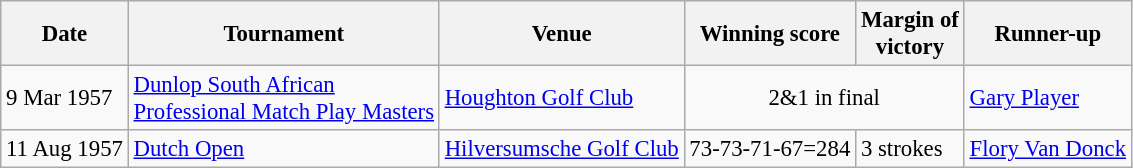<table class="wikitable" style="font-size:95%;">
<tr>
<th>Date</th>
<th>Tournament</th>
<th>Venue</th>
<th>Winning score</th>
<th>Margin of<br>victory</th>
<th>Runner-up</th>
</tr>
<tr>
<td>9 Mar 1957</td>
<td><a href='#'>Dunlop South African<br>Professional Match Play Masters</a></td>
<td><a href='#'>Houghton Golf Club</a></td>
<td align=center colspan=2>2&1 in final</td>
<td> <a href='#'>Gary Player</a></td>
</tr>
<tr>
<td>11 Aug 1957</td>
<td><a href='#'>Dutch Open</a></td>
<td><a href='#'>Hilversumsche Golf Club</a></td>
<td>73-73-71-67=284</td>
<td>3 strokes</td>
<td> <a href='#'>Flory Van Donck</a></td>
</tr>
</table>
